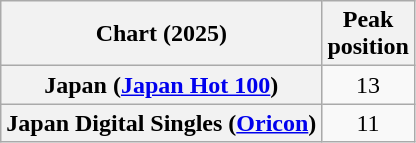<table class="wikitable sortable plainrowheaders" style="text-align:center">
<tr>
<th scope="col">Chart (2025)</th>
<th scope="col">Peak<br>position</th>
</tr>
<tr>
<th scope="row">Japan (<a href='#'>Japan Hot 100</a>)</th>
<td>13</td>
</tr>
<tr>
<th scope="row">Japan Digital Singles (<a href='#'>Oricon</a>)</th>
<td>11</td>
</tr>
</table>
